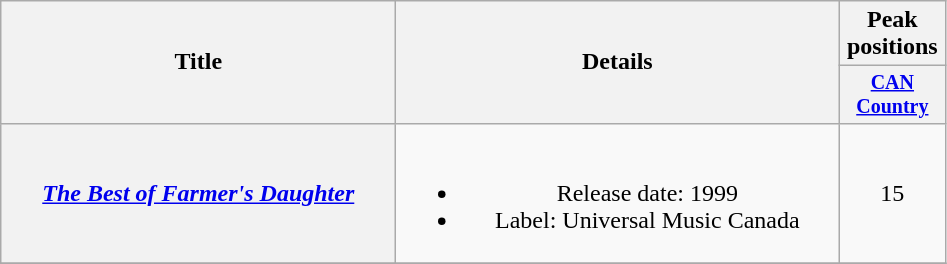<table class="wikitable plainrowheaders" style="text-align:center;">
<tr>
<th rowspan="2" style="width:16em;">Title</th>
<th rowspan="2" style="width:18em;">Details</th>
<th colspan="1">Peak positions</th>
</tr>
<tr style="font-size:smaller;">
<th width="65"><a href='#'>CAN Country</a></th>
</tr>
<tr>
<th scope="row"><em><a href='#'>The Best of Farmer's Daughter</a></em></th>
<td><br><ul><li>Release date: 1999</li><li>Label: Universal Music Canada</li></ul></td>
<td>15</td>
</tr>
<tr>
</tr>
</table>
